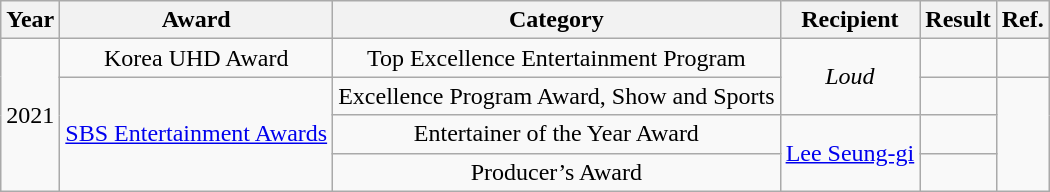<table class="wikitable sortable" style="text-align:center;">
<tr>
<th>Year</th>
<th>Award</th>
<th>Category</th>
<th>Recipient</th>
<th>Result</th>
<th>Ref.</th>
</tr>
<tr>
<td rowspan="4">2021</td>
<td>Korea UHD Award</td>
<td>Top Excellence Entertainment Program</td>
<td rowspan="2"><em>Loud</em></td>
<td></td>
<td style="text-align:center"></td>
</tr>
<tr>
<td rowspan="3"><a href='#'>SBS Entertainment Awards</a></td>
<td>Excellence Program Award, Show and Sports</td>
<td></td>
<td rowspan="3" style="text-align:center"></td>
</tr>
<tr>
<td>Entertainer of the Year Award</td>
<td rowspan="2"><a href='#'>Lee Seung-gi</a></td>
<td></td>
</tr>
<tr>
<td>Producer’s Award</td>
<td></td>
</tr>
</table>
